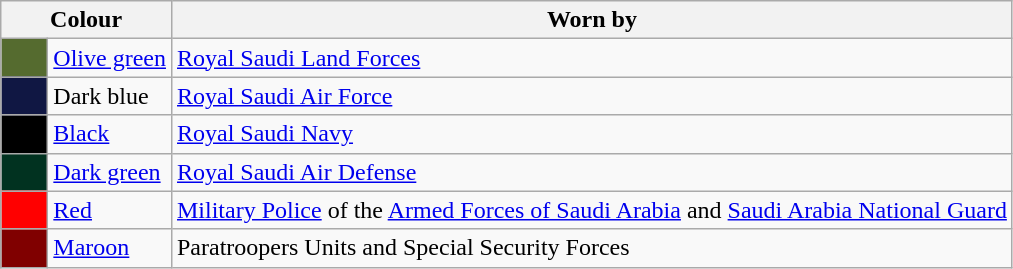<table class="wikitable">
<tr>
<th colspan="2">Colour</th>
<th>Worn by</th>
</tr>
<tr>
<td style="background:#556B2F;">      </td>
<td><a href='#'>Olive green</a></td>
<td><a href='#'>Royal Saudi Land Forces</a></td>
</tr>
<tr>
<td style="background:#101743;"></td>
<td>Dark blue</td>
<td><a href='#'>Royal Saudi Air Force</a></td>
</tr>
<tr>
<td style="background:#000;"></td>
<td><a href='#'>Black</a></td>
<td><a href='#'>Royal Saudi Navy</a></td>
</tr>
<tr>
<td style="background:#013220;"></td>
<td><a href='#'>Dark green</a></td>
<td><a href='#'>Royal Saudi Air Defense</a></td>
</tr>
<tr>
<td style="background:#f00;"></td>
<td><a href='#'>Red</a></td>
<td><a href='#'>Military Police</a> of the <a href='#'>Armed Forces of Saudi Arabia</a> and <a href='#'>Saudi Arabia National Guard</a></td>
</tr>
<tr>
<td style="background:maroon;"></td>
<td><a href='#'>Maroon</a></td>
<td>Paratroopers Units and Special Security Forces</td>
</tr>
</table>
